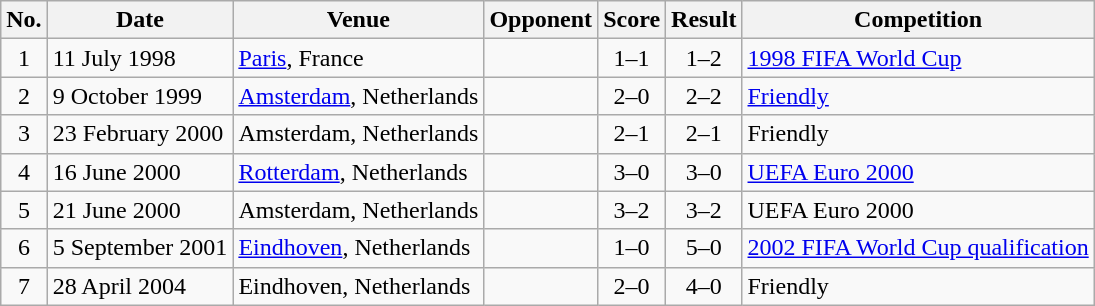<table class="wikitable sortable">
<tr>
<th scope="col">No.</th>
<th scope="col">Date</th>
<th scope="col">Venue</th>
<th scope="col">Opponent</th>
<th scope="col">Score</th>
<th scope="col">Result</th>
<th scope="col">Competition</th>
</tr>
<tr>
<td align="center">1</td>
<td>11 July 1998</td>
<td><a href='#'>Paris</a>, France</td>
<td></td>
<td align="center">1–1</td>
<td align="center">1–2</td>
<td><a href='#'>1998 FIFA World Cup</a></td>
</tr>
<tr>
<td align="center">2</td>
<td>9 October 1999</td>
<td><a href='#'>Amsterdam</a>, Netherlands</td>
<td></td>
<td align="center">2–0</td>
<td align="center">2–2</td>
<td><a href='#'>Friendly</a></td>
</tr>
<tr>
<td align="center">3</td>
<td>23 February 2000</td>
<td>Amsterdam, Netherlands</td>
<td></td>
<td align="center">2–1</td>
<td align="center">2–1</td>
<td>Friendly</td>
</tr>
<tr>
<td align="center">4</td>
<td>16 June 2000</td>
<td><a href='#'>Rotterdam</a>, Netherlands</td>
<td></td>
<td align="center">3–0</td>
<td align="center">3–0</td>
<td><a href='#'>UEFA Euro 2000</a></td>
</tr>
<tr>
<td align="center">5</td>
<td>21 June 2000</td>
<td>Amsterdam, Netherlands</td>
<td></td>
<td align="center">3–2</td>
<td align="center">3–2</td>
<td>UEFA Euro 2000</td>
</tr>
<tr>
<td align="center">6</td>
<td>5 September 2001</td>
<td><a href='#'>Eindhoven</a>, Netherlands</td>
<td></td>
<td align="center">1–0</td>
<td align="center">5–0</td>
<td><a href='#'>2002 FIFA World Cup qualification</a></td>
</tr>
<tr>
<td align="center">7</td>
<td>28 April 2004</td>
<td>Eindhoven, Netherlands</td>
<td></td>
<td align="center">2–0</td>
<td align="center">4–0</td>
<td>Friendly</td>
</tr>
</table>
